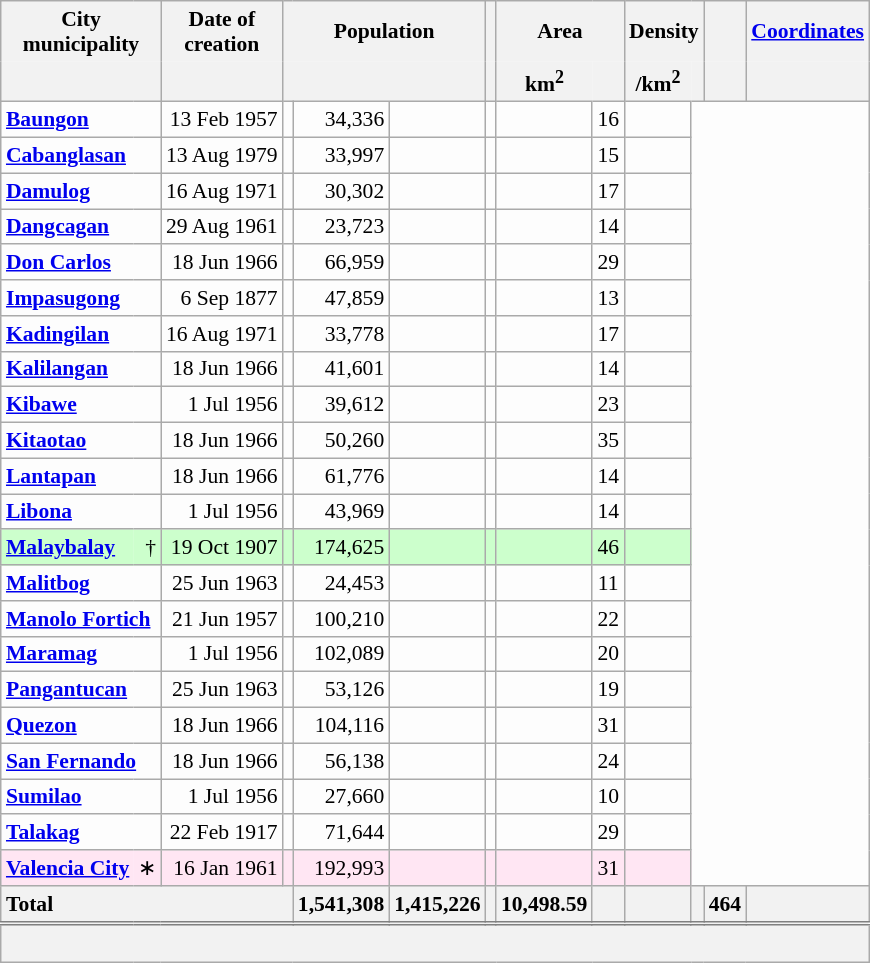<table class="wikitable sortable" style="margin:auto;table-layout:fixed;text-align:right;background-color:#FDFDFD;font-size:90%;border-collapse:collapse;">
<tr>
<th scope="col" style="border-bottom:none;" class="unsortable" colspan=2>City <br>municipality</th>
<th scope="col" style="border-bottom:none;" class="unsortable">Date of<br>creation</th>
<th scope="col" style="border-bottom:none;" class="unsortable" colspan=3>Population</th>
<th scope="col" style="border-bottom:none;" class="unsortable"></th>
<th scope="col" style="border-bottom:none;" class="unsortable" colspan=2>Area</th>
<th scope="col" style="border-bottom:none;" class="unsortable" colspan=2>Density</th>
<th scope="col" style="border-bottom:none;" class="unsortable"></th>
<th scope="col" style="border-bottom:none;" class="unsortable"><a href='#'>Coordinates</a></th>
</tr>
<tr>
<th scope="col" style="border-top:none;" colspan=2></th>
<th scope="col" style="border-top:none;"></th>
<th scope="col" style="border-style:hidden hidden solid solid;" colspan=2></th>
<th scope="col" style="border-style:hidden solid solid hidden;"></th>
<th scope="col" style="border-top:none;"></th>
<th scope="col" style="border-style:hidden hidden solid solid;">km<sup>2</sup></th>
<th scope="col" style="border-style:hidden solid solid hidden;" class="unsortable"></th>
<th scope="col" style="border-style:hidden hidden solid solid;">/km<sup>2</sup></th>
<th scope="col" style="border-style:hidden solid solid hidden;" class="unsortable"></th>
<th scope="col" style="border-top:none;"></th>
<th scope="col" style="border-top:none;"></th>
</tr>
<tr>
<th scope="row" colspan=2 style="text-align:left;background-color:initial;"><a href='#'>Baungon</a></th>
<td>13 Feb 1957</td>
<td></td>
<td>34,336</td>
<td></td>
<td></td>
<td></td>
<td style="text-align:center;">16</td>
<td style="text-align:center;"></td>
</tr>
<tr>
<th scope="row" colspan=2 style="text-align:left;background-color:initial;"><a href='#'>Cabanglasan</a></th>
<td>13 Aug 1979</td>
<td></td>
<td>33,997</td>
<td></td>
<td></td>
<td></td>
<td style="text-align:center;">15</td>
<td style="text-align:center;"></td>
</tr>
<tr>
<th scope="row" colspan=2 style="text-align:left;background-color:initial;"><a href='#'>Damulog</a></th>
<td>16 Aug 1971</td>
<td></td>
<td>30,302</td>
<td></td>
<td></td>
<td></td>
<td style="text-align:center;">17</td>
<td style="text-align:center;"></td>
</tr>
<tr>
<th scope="row" colspan=2 style="text-align:left;background-color:initial;"><a href='#'>Dangcagan</a></th>
<td>29 Aug 1961</td>
<td></td>
<td>23,723</td>
<td></td>
<td></td>
<td></td>
<td style="text-align:center;">14</td>
<td style="text-align:center;"></td>
</tr>
<tr>
<th scope="row" colspan=2 style="text-align:left;background-color:initial;"><a href='#'>Don Carlos</a></th>
<td>18 Jun 1966</td>
<td></td>
<td>66,959</td>
<td></td>
<td></td>
<td></td>
<td style="text-align:center;">29</td>
<td style="text-align:center;"></td>
</tr>
<tr>
<th scope="row" colspan=2 style="text-align:left;background-color:initial;"><a href='#'>Impasugong</a></th>
<td>6 Sep 1877</td>
<td></td>
<td>47,859</td>
<td></td>
<td></td>
<td></td>
<td style="text-align:center;">13</td>
<td style="text-align:center;"></td>
</tr>
<tr>
<th scope="row" colspan=2 style="text-align:left;background-color:initial;"><a href='#'>Kadingilan</a></th>
<td>16 Aug 1971</td>
<td></td>
<td>33,778</td>
<td></td>
<td></td>
<td></td>
<td style="text-align:center;">17</td>
<td style="text-align:center;"></td>
</tr>
<tr>
<th scope="row" colspan=2 style="text-align:left;background-color:initial;"><a href='#'>Kalilangan</a></th>
<td>18 Jun 1966</td>
<td></td>
<td>41,601</td>
<td></td>
<td></td>
<td></td>
<td style="text-align:center;">14</td>
<td style="text-align:center;"></td>
</tr>
<tr>
<th scope="row" colspan=2 style="text-align:left;background-color:initial;"><a href='#'>Kibawe</a></th>
<td>1 Jul 1956</td>
<td></td>
<td>39,612</td>
<td></td>
<td></td>
<td></td>
<td style="text-align:center;">23</td>
<td style="text-align:center;"></td>
</tr>
<tr>
<th scope="row" colspan=2 style="text-align:left;background-color:initial;"><a href='#'>Kitaotao</a></th>
<td>18 Jun 1966</td>
<td></td>
<td>50,260</td>
<td></td>
<td></td>
<td></td>
<td style="text-align:center;">35</td>
<td style="text-align:center;"></td>
</tr>
<tr>
<th scope="row" colspan=2 style="text-align:left;background-color:initial;"><a href='#'>Lantapan</a></th>
<td>18 Jun 1966</td>
<td></td>
<td>61,776</td>
<td></td>
<td></td>
<td></td>
<td style="text-align:center;">14</td>
<td style="text-align:center;"></td>
</tr>
<tr>
<th scope="row" colspan=2 style="text-align:left;background-color:initial;"><a href='#'>Libona</a></th>
<td>1 Jul 1956</td>
<td></td>
<td>43,969</td>
<td></td>
<td></td>
<td></td>
<td style="text-align:center;">14</td>
<td style="text-align:center;"></td>
</tr>
<tr style="background-color:#CCFFCC;">
<th scope="row" style="text-align:left;background-color:#CCFFCC;border-right:0;"><a href='#'>Malaybalay</a></th>
<td style="text-align:right;border-left:0;">†</td>
<td>19 Oct 1907</td>
<td></td>
<td>174,625</td>
<td></td>
<td></td>
<td></td>
<td style="text-align:center;">46</td>
<td style="text-align:center;"></td>
</tr>
<tr>
<th scope="row" colspan=2 style="text-align:left;background-color:initial;"><a href='#'>Malitbog</a></th>
<td>25 Jun 1963</td>
<td></td>
<td>24,453</td>
<td></td>
<td></td>
<td></td>
<td style="text-align:center;">11</td>
<td style="text-align:center;"></td>
</tr>
<tr>
<th scope="row" colspan=2 style="text-align:left;background-color:initial;"><a href='#'>Manolo Fortich</a></th>
<td>21 Jun 1957</td>
<td></td>
<td>100,210</td>
<td></td>
<td></td>
<td></td>
<td style="text-align:center;">22</td>
<td style="text-align:center;"></td>
</tr>
<tr>
<th scope="row" colspan=2 style="text-align:left;background-color:initial;"><a href='#'>Maramag</a></th>
<td>1 Jul 1956</td>
<td></td>
<td>102,089</td>
<td></td>
<td></td>
<td></td>
<td style="text-align:center;">20</td>
<td style="text-align:center;"></td>
</tr>
<tr>
<th scope="row" colspan=2 style="text-align:left;background-color:initial;"><a href='#'>Pangantucan</a></th>
<td>25 Jun 1963</td>
<td></td>
<td>53,126</td>
<td></td>
<td></td>
<td></td>
<td style="text-align:center;">19</td>
<td style="text-align:center;"></td>
</tr>
<tr>
<th scope="row" colspan=2 style="text-align:left;background-color:initial;"><a href='#'>Quezon</a></th>
<td>18 Jun 1966</td>
<td></td>
<td>104,116</td>
<td></td>
<td></td>
<td></td>
<td style="text-align:center;">31</td>
<td style="text-align:center;"></td>
</tr>
<tr>
<th scope="row" colspan=2 style="text-align:left;background-color:initial;"><a href='#'>San Fernando</a></th>
<td>18 Jun 1966</td>
<td></td>
<td>56,138</td>
<td></td>
<td></td>
<td></td>
<td style="text-align:center;">24</td>
<td style="text-align:center;"></td>
</tr>
<tr>
<th scope="row" colspan=2 style="text-align:left;background-color:initial;"><a href='#'>Sumilao</a></th>
<td>1 Jul 1956</td>
<td></td>
<td>27,660</td>
<td></td>
<td></td>
<td></td>
<td style="text-align:center;">10</td>
<td style="text-align:center;"></td>
</tr>
<tr>
<th scope="row" colspan=2 style="text-align:left;background-color:initial;"><a href='#'>Talakag</a></th>
<td>22 Feb 1917</td>
<td></td>
<td>71,644</td>
<td></td>
<td></td>
<td></td>
<td style="text-align:center;">29</td>
<td style="text-align:center;"></td>
</tr>
<tr style="background-color:#FFE6F3;">
<th scope="row" style="text-align:left;background-color:#FFE6F3;border-right:0;"><a href='#'>Valencia City</a></th>
<td style="text-align:right;border-left:0;">∗</td>
<td>16 Jan 1961</td>
<td></td>
<td>192,993</td>
<td></td>
<td></td>
<td></td>
<td style="text-align:center;">31</td>
<td style="text-align:center;"></td>
</tr>
<tr class="sortbottom">
<th scope="row" colspan=4 style="text-align:left;">Total</th>
<th scope="col" style="text-align:right;">1,541,308</th>
<th scope="col" style="text-align:right;">1,415,226</th>
<th scope="col" style="text-align:right;"></th>
<th scope="col" style="text-align:right;">10,498.59</th>
<th scope="col"></th>
<th scope="col" style="text-align:right;"></th>
<th scope="col" style="text-align:right;"></th>
<th scope="col">464</th>
<th scope="col" style="font-style:italic;"></th>
</tr>
<tr class="sortbottom" style="background-color:#F2F2F2;border-top:double grey;line-height:1.3em;">
<td colspan=13><br></td>
</tr>
</table>
